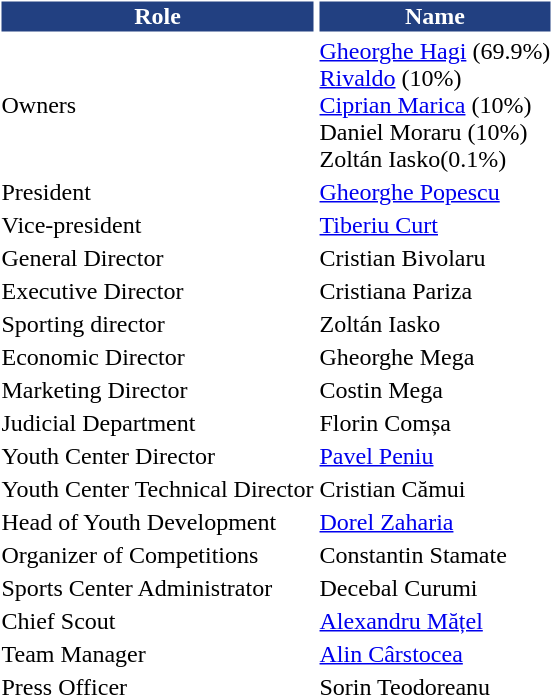<table class="toccolours">
<tr>
<th style="background:#224081;color:#FFFFFF;border:1px solid #FFFFFF">Role</th>
<th style="background:#224081;color:#FFFFFF;border:1px solid #FFFFFF">Name</th>
</tr>
<tr>
<td>Owners</td>
<td> <a href='#'>Gheorghe Hagi</a> (69.9%) <br>  <a href='#'>Rivaldo</a> (10%) <br>  <a href='#'>Ciprian Marica</a> (10%) <br>  Daniel Moraru (10%) <br>  Zoltán Iasko(0.1%)</td>
</tr>
<tr>
<td>President</td>
<td> <a href='#'>Gheorghe Popescu</a></td>
</tr>
<tr>
<td>Vice-president</td>
<td> <a href='#'>Tiberiu Curt</a></td>
</tr>
<tr>
<td>General Director</td>
<td> Cristian Bivolaru</td>
</tr>
<tr>
<td>Executive Director</td>
<td> Cristiana Pariza</td>
</tr>
<tr>
<td>Sporting director</td>
<td> Zoltán Iasko</td>
</tr>
<tr>
<td>Economic Director</td>
<td> Gheorghe Mega</td>
</tr>
<tr>
<td>Marketing Director</td>
<td> Costin Mega</td>
</tr>
<tr>
<td>Judicial Department</td>
<td> Florin Comșa</td>
</tr>
<tr>
<td>Youth Center Director</td>
<td> <a href='#'>Pavel Peniu</a></td>
</tr>
<tr>
<td>Youth Center Technical Director</td>
<td> Cristian Cămui</td>
</tr>
<tr>
<td>Head of Youth Development</td>
<td> <a href='#'>Dorel Zaharia</a></td>
</tr>
<tr>
<td>Organizer of Competitions</td>
<td> Constantin Stamate</td>
</tr>
<tr>
<td>Sports Center Administrator</td>
<td> Decebal Curumi</td>
</tr>
<tr>
<td>Chief Scout</td>
<td> <a href='#'>Alexandru Mățel</a></td>
</tr>
<tr>
<td>Team Manager</td>
<td> <a href='#'>Alin Cârstocea</a></td>
</tr>
<tr>
<td>Press Officer</td>
<td> Sorin Teodoreanu</td>
</tr>
</table>
